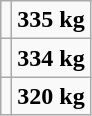<table class="wikitable">
<tr>
<td></td>
<td align=center><strong>335 kg</strong></td>
</tr>
<tr>
<td></td>
<td align=center><strong>334 kg</strong></td>
</tr>
<tr>
<td></td>
<td align=center><strong>320 kg</strong></td>
</tr>
</table>
